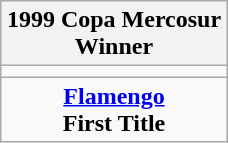<table class="wikitable" style="text-align: center; margin: 0 auto;">
<tr>
<th>1999 Copa Mercosur<br>Winner</th>
</tr>
<tr>
<td></td>
</tr>
<tr>
<td><strong><a href='#'>Flamengo</a></strong><br><strong>First Title</strong></td>
</tr>
</table>
